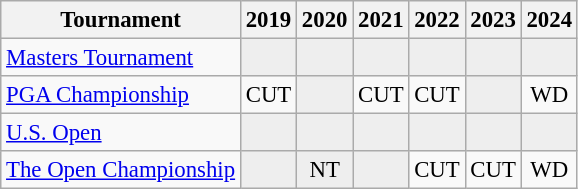<table class="wikitable" style="font-size:95%;text-align:center;">
<tr>
<th>Tournament</th>
<th>2019</th>
<th>2020</th>
<th>2021</th>
<th>2022</th>
<th>2023</th>
<th>2024</th>
</tr>
<tr>
<td align=left><a href='#'>Masters Tournament</a></td>
<td style="background:#eeeeee;"></td>
<td style="background:#eeeeee;"></td>
<td style="background:#eeeeee;"></td>
<td style="background:#eeeeee;"></td>
<td style="background:#eeeeee;"></td>
<td style="background:#eeeeee;"></td>
</tr>
<tr>
<td align=left><a href='#'>PGA Championship</a></td>
<td>CUT</td>
<td style="background:#eeeeee;"></td>
<td>CUT</td>
<td>CUT</td>
<td style="background:#eeeeee;"></td>
<td>WD</td>
</tr>
<tr>
<td align=left><a href='#'>U.S. Open</a></td>
<td style="background:#eeeeee;"></td>
<td style="background:#eeeeee;"></td>
<td style="background:#eeeeee;"></td>
<td style="background:#eeeeee;"></td>
<td style="background:#eeeeee;"></td>
<td style="background:#eeeeee;"></td>
</tr>
<tr>
<td align=left><a href='#'>The Open Championship</a></td>
<td style="background:#eeeeee;"></td>
<td style="background:#eeeeee;">NT</td>
<td style="background:#eeeeee;"></td>
<td>CUT</td>
<td>CUT</td>
<td>WD</td>
</tr>
</table>
